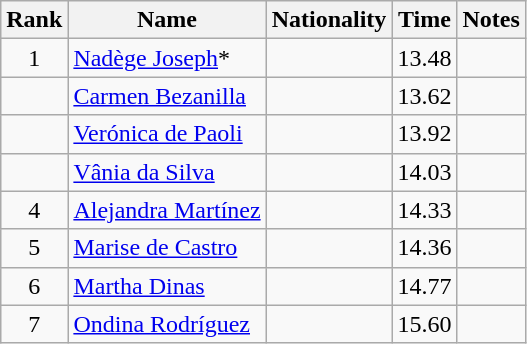<table class="wikitable sortable" style="text-align:center">
<tr>
<th>Rank</th>
<th>Name</th>
<th>Nationality</th>
<th>Time</th>
<th>Notes</th>
</tr>
<tr>
<td>1</td>
<td align=left><a href='#'>Nadège Joseph</a>*</td>
<td align=left></td>
<td>13.48</td>
<td></td>
</tr>
<tr>
<td></td>
<td align=left><a href='#'>Carmen Bezanilla</a></td>
<td align=left></td>
<td>13.62</td>
<td></td>
</tr>
<tr>
<td></td>
<td align=left><a href='#'>Verónica de Paoli</a></td>
<td align=left></td>
<td>13.92</td>
<td></td>
</tr>
<tr>
<td></td>
<td align=left><a href='#'>Vânia da Silva</a></td>
<td align=left></td>
<td>14.03</td>
<td></td>
</tr>
<tr>
<td>4</td>
<td align=left><a href='#'>Alejandra Martínez</a></td>
<td align=left></td>
<td>14.33</td>
<td></td>
</tr>
<tr>
<td>5</td>
<td align=left><a href='#'>Marise de Castro</a></td>
<td align=left></td>
<td>14.36</td>
<td></td>
</tr>
<tr>
<td>6</td>
<td align=left><a href='#'>Martha Dinas</a></td>
<td align=left></td>
<td>14.77</td>
<td></td>
</tr>
<tr>
<td>7</td>
<td align=left><a href='#'>Ondina Rodríguez</a></td>
<td align=left></td>
<td>15.60</td>
<td></td>
</tr>
</table>
